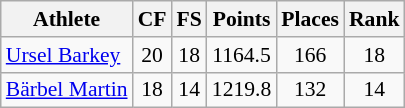<table class="wikitable" border="1" style="font-size:90%">
<tr>
<th>Athlete</th>
<th>CF</th>
<th>FS</th>
<th>Points</th>
<th>Places</th>
<th>Rank</th>
</tr>
<tr align=center>
<td align=left><a href='#'>Ursel Barkey</a></td>
<td>20</td>
<td>18</td>
<td>1164.5</td>
<td>166</td>
<td>18</td>
</tr>
<tr align=center>
<td align=left><a href='#'>Bärbel Martin</a></td>
<td>18</td>
<td>14</td>
<td>1219.8</td>
<td>132</td>
<td>14</td>
</tr>
</table>
